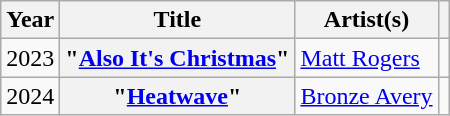<table class="wikitable plainrowheaders sortable">
<tr>
<th scope="col">Year</th>
<th scope="col">Title</th>
<th scope="col">Artist(s)</th>
<th scope="col" class="unsortable"></th>
</tr>
<tr>
<td>2023</td>
<th scope="row">"<a href='#'>Also It's Christmas</a>"</th>
<td><a href='#'>Matt Rogers</a></td>
<td align="center"></td>
</tr>
<tr>
<td>2024</td>
<th scope="row">"<a href='#'>Heatwave</a>"</th>
<td><a href='#'>Bronze Avery</a></td>
<td align="center"></td>
</tr>
</table>
